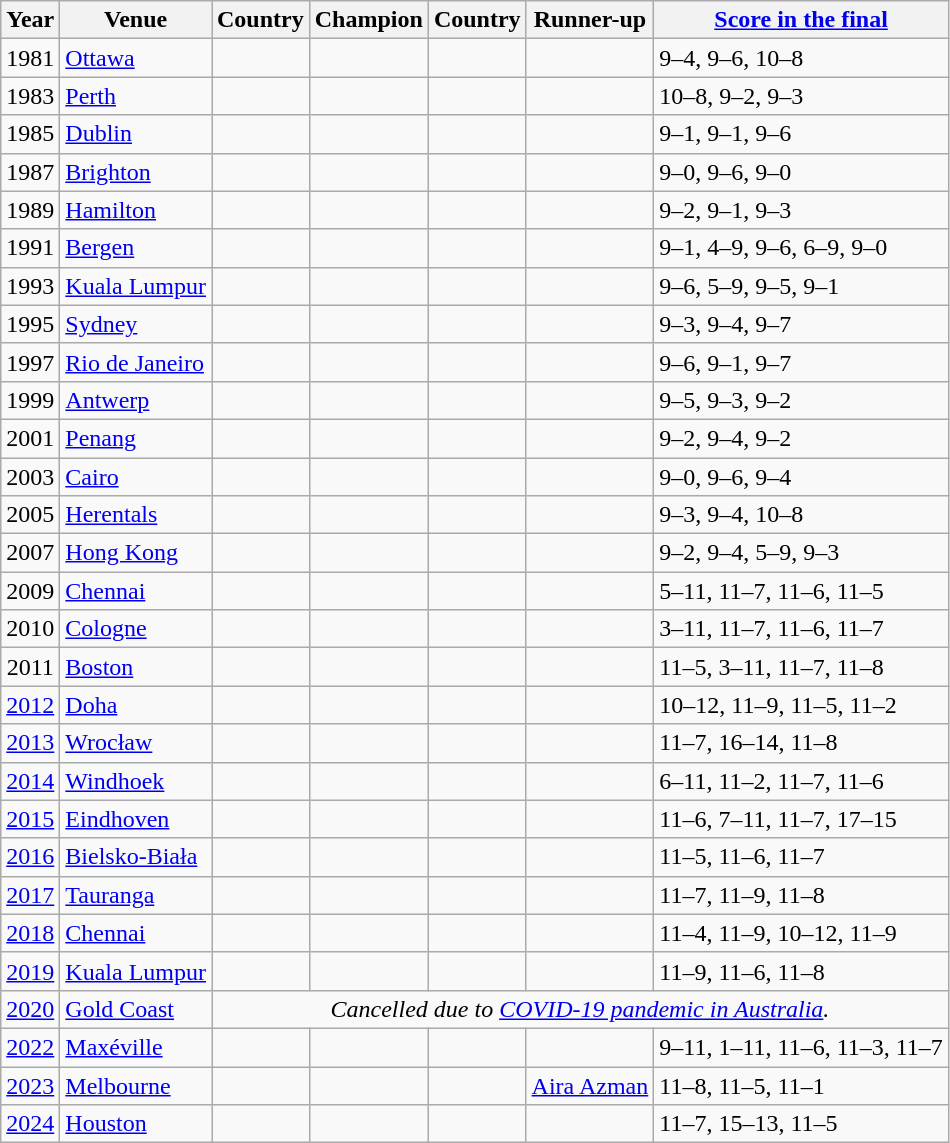<table class="sortable wikitable">
<tr>
<th>Year</th>
<th>Venue</th>
<th>Country</th>
<th>Champion</th>
<th>Country</th>
<th>Runner-up</th>
<th class="unsortable"><a href='#'>Score in the final</a></th>
</tr>
<tr>
<td style="text-align:center">1981</td>
<td> <a href='#'>Ottawa</a></td>
<td></td>
<td></td>
<td></td>
<td></td>
<td>9–4, 9–6, 10–8</td>
</tr>
<tr>
<td style="text-align:center">1983</td>
<td> <a href='#'>Perth</a></td>
<td></td>
<td></td>
<td></td>
<td></td>
<td>10–8, 9–2, 9–3</td>
</tr>
<tr>
<td style="text-align:center">1985</td>
<td> <a href='#'>Dublin</a></td>
<td></td>
<td></td>
<td></td>
<td></td>
<td>9–1, 9–1, 9–6</td>
</tr>
<tr>
<td style="text-align:center">1987</td>
<td> <a href='#'>Brighton</a></td>
<td></td>
<td></td>
<td></td>
<td></td>
<td>9–0, 9–6, 9–0</td>
</tr>
<tr>
<td style="text-align:center">1989</td>
<td> <a href='#'>Hamilton</a></td>
<td></td>
<td></td>
<td></td>
<td></td>
<td>9–2, 9–1, 9–3</td>
</tr>
<tr>
<td style="text-align:center">1991</td>
<td> <a href='#'>Bergen</a></td>
<td></td>
<td></td>
<td></td>
<td></td>
<td>9–1, 4–9, 9–6, 6–9, 9–0</td>
</tr>
<tr>
<td style="text-align:center">1993</td>
<td> <a href='#'>Kuala Lumpur</a></td>
<td></td>
<td></td>
<td></td>
<td></td>
<td>9–6, 5–9, 9–5, 9–1</td>
</tr>
<tr>
<td style="text-align:center">1995</td>
<td> <a href='#'>Sydney</a></td>
<td></td>
<td></td>
<td></td>
<td></td>
<td>9–3, 9–4, 9–7</td>
</tr>
<tr>
<td style="text-align:center">1997</td>
<td> <a href='#'>Rio de Janeiro</a></td>
<td></td>
<td></td>
<td></td>
<td></td>
<td>9–6, 9–1, 9–7</td>
</tr>
<tr>
<td style="text-align:center">1999</td>
<td> <a href='#'>Antwerp</a></td>
<td></td>
<td></td>
<td></td>
<td></td>
<td>9–5, 9–3, 9–2</td>
</tr>
<tr>
<td style="text-align:center">2001</td>
<td> <a href='#'>Penang</a></td>
<td></td>
<td></td>
<td></td>
<td></td>
<td>9–2, 9–4, 9–2</td>
</tr>
<tr>
<td style="text-align:center">2003</td>
<td> <a href='#'>Cairo</a></td>
<td></td>
<td></td>
<td></td>
<td></td>
<td>9–0, 9–6, 9–4</td>
</tr>
<tr>
<td style="text-align:center">2005</td>
<td> <a href='#'>Herentals</a></td>
<td></td>
<td></td>
<td></td>
<td></td>
<td>9–3, 9–4, 10–8</td>
</tr>
<tr>
<td style="text-align:center">2007</td>
<td> <a href='#'>Hong Kong</a></td>
<td></td>
<td></td>
<td></td>
<td></td>
<td>9–2, 9–4, 5–9, 9–3</td>
</tr>
<tr>
<td style="text-align:center">2009</td>
<td> <a href='#'>Chennai</a></td>
<td></td>
<td></td>
<td></td>
<td></td>
<td>5–11, 11–7, 11–6, 11–5</td>
</tr>
<tr>
<td style="text-align:center">2010</td>
<td> <a href='#'>Cologne</a></td>
<td></td>
<td></td>
<td></td>
<td></td>
<td>3–11, 11–7, 11–6, 11–7</td>
</tr>
<tr>
<td style="text-align:center">2011</td>
<td> <a href='#'>Boston</a></td>
<td></td>
<td></td>
<td></td>
<td></td>
<td>11–5, 3–11, 11–7, 11–8</td>
</tr>
<tr>
<td style="text-align:center"><a href='#'>2012</a></td>
<td> <a href='#'>Doha</a></td>
<td></td>
<td></td>
<td></td>
<td></td>
<td>10–12, 11–9, 11–5, 11–2</td>
</tr>
<tr>
<td style="text-align:center"><a href='#'>2013</a></td>
<td> <a href='#'>Wrocław</a></td>
<td></td>
<td></td>
<td></td>
<td></td>
<td>11–7, 16–14, 11–8</td>
</tr>
<tr>
<td style="text-align:center"><a href='#'>2014</a></td>
<td> <a href='#'>Windhoek</a></td>
<td></td>
<td></td>
<td></td>
<td></td>
<td>6–11, 11–2, 11–7, 11–6</td>
</tr>
<tr>
<td style="text-align:center"><a href='#'>2015</a></td>
<td> <a href='#'>Eindhoven</a></td>
<td></td>
<td></td>
<td></td>
<td></td>
<td>11–6, 7–11, 11–7, 17–15</td>
</tr>
<tr>
<td style="text-align:center"><a href='#'>2016</a></td>
<td> <a href='#'>Bielsko-Biała</a></td>
<td></td>
<td></td>
<td></td>
<td></td>
<td>11–5, 11–6, 11–7</td>
</tr>
<tr>
<td style="text-align:center"><a href='#'>2017</a></td>
<td> <a href='#'>Tauranga</a></td>
<td></td>
<td></td>
<td></td>
<td></td>
<td>11–7, 11–9, 11–8</td>
</tr>
<tr>
<td style="text-align:center"><a href='#'>2018</a></td>
<td> <a href='#'>Chennai</a></td>
<td></td>
<td></td>
<td></td>
<td></td>
<td>11–4, 11–9, 10–12, 11–9</td>
</tr>
<tr>
<td style="text-align:center"><a href='#'>2019</a></td>
<td> <a href='#'>Kuala Lumpur</a></td>
<td></td>
<td></td>
<td></td>
<td></td>
<td>11–9, 11–6, 11–8</td>
</tr>
<tr>
<td style="text-align:center"><a href='#'>2020</a></td>
<td> <a href='#'>Gold Coast</a></td>
<td colspan=5 style="text-align:center"><em>Cancelled due to <a href='#'>COVID-19 pandemic in Australia</a>.</em></td>
</tr>
<tr>
<td style="text-align:center"><a href='#'>2022</a></td>
<td> <a href='#'>Maxéville</a></td>
<td></td>
<td></td>
<td></td>
<td></td>
<td>9–11, 1–11, 11–6, 11–3, 11–7</td>
</tr>
<tr>
<td style="text-align:center"><a href='#'>2023</a></td>
<td> <a href='#'>Melbourne</a></td>
<td></td>
<td></td>
<td></td>
<td><a href='#'>Aira Azman</a></td>
<td>11–8, 11–5, 11–1</td>
</tr>
<tr>
<td style="text-align:center"><a href='#'>2024</a></td>
<td> <a href='#'>Houston</a></td>
<td></td>
<td></td>
<td></td>
<td></td>
<td>11–7, 15–13, 11–5</td>
</tr>
</table>
